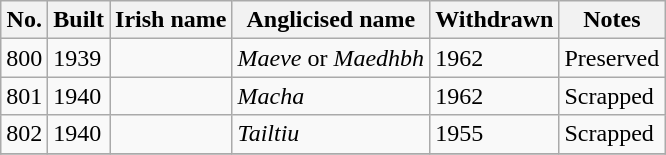<table class="wikitable">
<tr>
<th>No.</th>
<th>Built</th>
<th>Irish name</th>
<th>Anglicised name</th>
<th>Withdrawn</th>
<th>Notes</th>
</tr>
<tr>
<td>800</td>
<td>1939</td>
<td><em><a href='#'></a></em></td>
<td><em>Maeve</em> or <em>Maedhbh</em></td>
<td>1962</td>
<td>Preserved</td>
</tr>
<tr>
<td>801</td>
<td>1940</td>
<td><em><a href='#'></a></em></td>
<td><em>Macha</em></td>
<td>1962</td>
<td>Scrapped</td>
</tr>
<tr>
<td>802</td>
<td>1940</td>
<td><em><a href='#'></a></em></td>
<td><em>Tailtiu</em></td>
<td>1955</td>
<td>Scrapped</td>
</tr>
<tr>
</tr>
</table>
